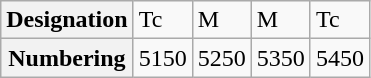<table class="wikitable">
<tr>
<th>Designation</th>
<td>Tc</td>
<td>M</td>
<td>M</td>
<td>Tc</td>
</tr>
<tr>
<th>Numbering</th>
<td>5150</td>
<td>5250</td>
<td>5350</td>
<td>5450</td>
</tr>
</table>
